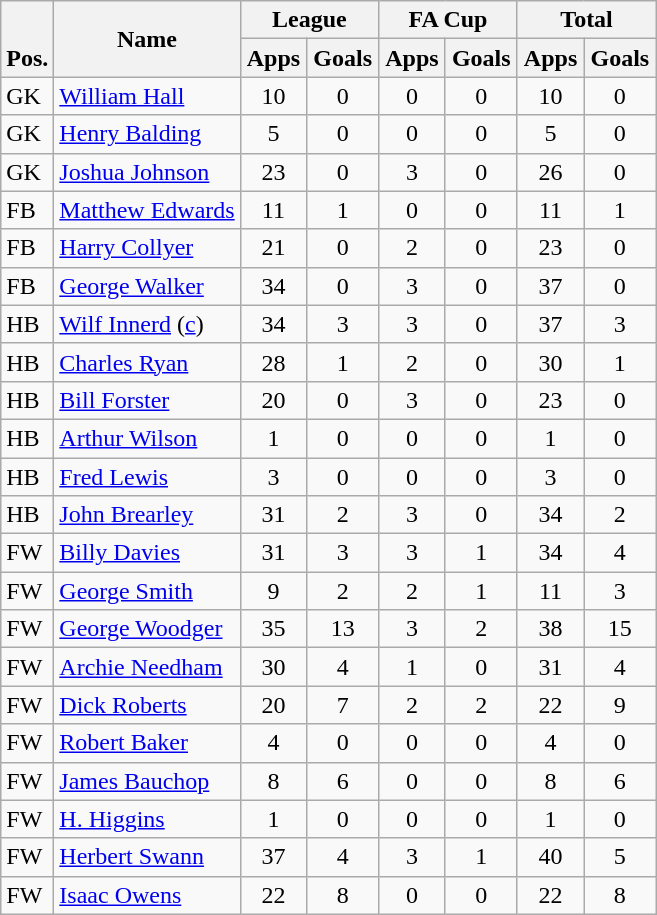<table class="wikitable" style="text-align:center">
<tr>
<th rowspan="2" valign="bottom">Pos.</th>
<th rowspan="2">Name</th>
<th colspan="2" width="85">League</th>
<th colspan="2" width="85">FA Cup</th>
<th colspan="2" width="85">Total</th>
</tr>
<tr>
<th>Apps</th>
<th>Goals</th>
<th>Apps</th>
<th>Goals</th>
<th>Apps</th>
<th>Goals</th>
</tr>
<tr>
<td align="left">GK</td>
<td align="left"> <a href='#'>William Hall</a></td>
<td>10</td>
<td>0</td>
<td>0</td>
<td>0</td>
<td>10</td>
<td>0</td>
</tr>
<tr>
<td align="left">GK</td>
<td align="left"> <a href='#'>Henry Balding</a></td>
<td>5</td>
<td>0</td>
<td>0</td>
<td>0</td>
<td>5</td>
<td>0</td>
</tr>
<tr>
<td align="left">GK</td>
<td align="left"> <a href='#'>Joshua Johnson</a></td>
<td>23</td>
<td>0</td>
<td>3</td>
<td>0</td>
<td>26</td>
<td>0</td>
</tr>
<tr>
<td align="left">FB</td>
<td align="left"> <a href='#'>Matthew Edwards</a></td>
<td>11</td>
<td>1</td>
<td>0</td>
<td>0</td>
<td>11</td>
<td>1</td>
</tr>
<tr>
<td align="left">FB</td>
<td align="left"> <a href='#'>Harry Collyer</a></td>
<td>21</td>
<td>0</td>
<td>2</td>
<td>0</td>
<td>23</td>
<td>0</td>
</tr>
<tr>
<td align="left">FB</td>
<td align="left"> <a href='#'>George Walker</a></td>
<td>34</td>
<td>0</td>
<td>3</td>
<td>0</td>
<td>37</td>
<td>0</td>
</tr>
<tr>
<td align="left">HB</td>
<td align="left"> <a href='#'>Wilf Innerd</a> (<a href='#'>c</a>)</td>
<td>34</td>
<td>3</td>
<td>3</td>
<td>0</td>
<td>37</td>
<td>3</td>
</tr>
<tr>
<td align="left">HB</td>
<td align="left"> <a href='#'>Charles Ryan</a></td>
<td>28</td>
<td>1</td>
<td>2</td>
<td>0</td>
<td>30</td>
<td>1</td>
</tr>
<tr>
<td align="left">HB</td>
<td align="left"> <a href='#'>Bill Forster</a></td>
<td>20</td>
<td>0</td>
<td>3</td>
<td>0</td>
<td>23</td>
<td>0</td>
</tr>
<tr>
<td align="left">HB</td>
<td align="left"> <a href='#'>Arthur Wilson</a></td>
<td>1</td>
<td>0</td>
<td>0</td>
<td>0</td>
<td>1</td>
<td>0</td>
</tr>
<tr>
<td align="left">HB</td>
<td align="left"> <a href='#'>Fred Lewis</a></td>
<td>3</td>
<td>0</td>
<td>0</td>
<td>0</td>
<td>3</td>
<td>0</td>
</tr>
<tr>
<td align="left">HB</td>
<td align="left"> <a href='#'>John Brearley</a></td>
<td>31</td>
<td>2</td>
<td>3</td>
<td>0</td>
<td>34</td>
<td>2</td>
</tr>
<tr>
<td align="left">FW</td>
<td align="left"> <a href='#'>Billy Davies</a></td>
<td>31</td>
<td>3</td>
<td>3</td>
<td>1</td>
<td>34</td>
<td>4</td>
</tr>
<tr>
<td align="left">FW</td>
<td align="left"> <a href='#'>George Smith</a></td>
<td>9</td>
<td>2</td>
<td>2</td>
<td>1</td>
<td>11</td>
<td>3</td>
</tr>
<tr>
<td align="left">FW</td>
<td align="left"> <a href='#'>George Woodger</a></td>
<td>35</td>
<td>13</td>
<td>3</td>
<td>2</td>
<td>38</td>
<td>15</td>
</tr>
<tr>
<td align="left">FW</td>
<td align="left"> <a href='#'>Archie Needham</a></td>
<td>30</td>
<td>4</td>
<td>1</td>
<td>0</td>
<td>31</td>
<td>4</td>
</tr>
<tr>
<td align="left">FW</td>
<td align="left"> <a href='#'>Dick Roberts</a></td>
<td>20</td>
<td>7</td>
<td>2</td>
<td>2</td>
<td>22</td>
<td>9</td>
</tr>
<tr>
<td align="left">FW</td>
<td align="left"> <a href='#'>Robert Baker</a></td>
<td>4</td>
<td>0</td>
<td>0</td>
<td>0</td>
<td>4</td>
<td>0</td>
</tr>
<tr>
<td align="left">FW</td>
<td align="left"> <a href='#'>James Bauchop</a></td>
<td>8</td>
<td>6</td>
<td>0</td>
<td>0</td>
<td>8</td>
<td>6</td>
</tr>
<tr>
<td align="left">FW</td>
<td align="left"> <a href='#'>H. Higgins</a></td>
<td>1</td>
<td>0</td>
<td>0</td>
<td>0</td>
<td>1</td>
<td>0</td>
</tr>
<tr>
<td align="left">FW</td>
<td align="left"> <a href='#'>Herbert Swann</a></td>
<td>37</td>
<td>4</td>
<td>3</td>
<td>1</td>
<td>40</td>
<td>5</td>
</tr>
<tr>
<td align="left">FW</td>
<td align="left"> <a href='#'>Isaac Owens</a></td>
<td>22</td>
<td>8</td>
<td>0</td>
<td>0</td>
<td>22</td>
<td>8</td>
</tr>
</table>
